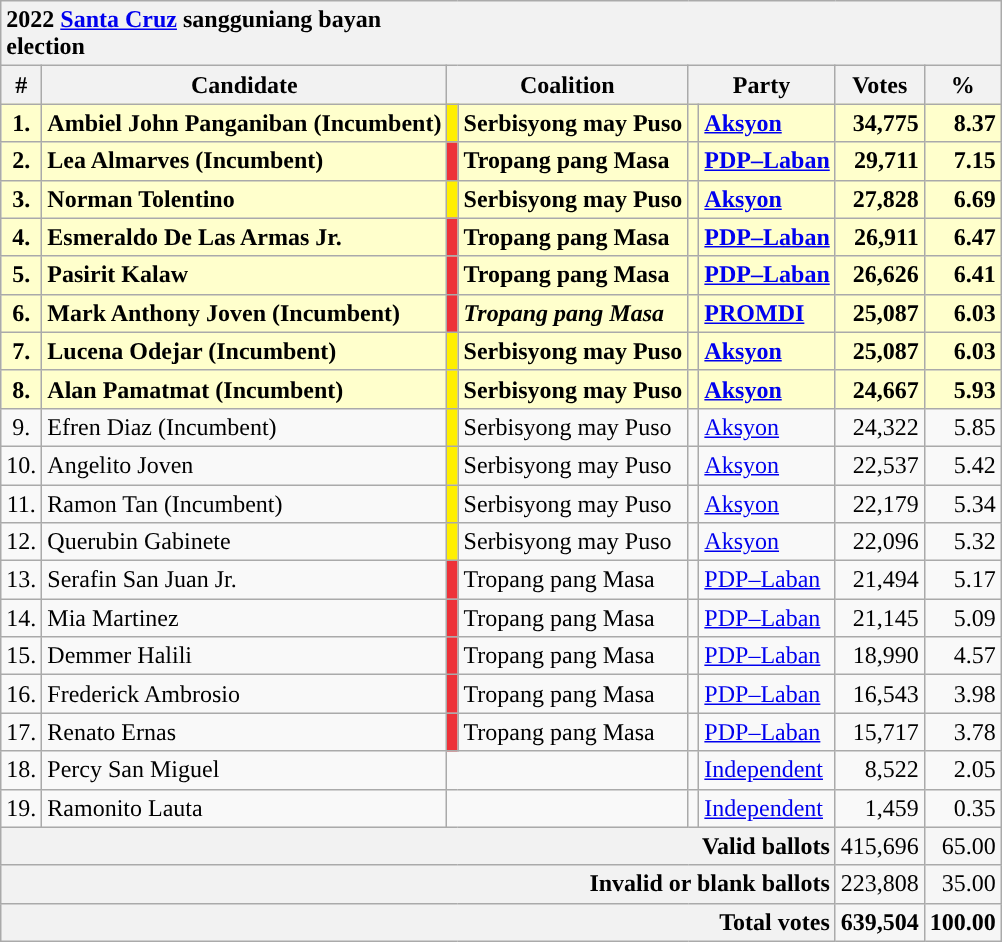<table class="wikitable" style="text-align:right">
<tr>
<th colspan="8" style="text-align:left;">2022 <a href='#'>Santa Cruz</a> sangguniang bayan<br>election</th>
</tr>
<tr>
<th>#</th>
<th>Candidate</th>
<th colspan="2">Coalition</th>
<th colspan="2">Party</th>
<th>Votes</th>
<th>%</th>
</tr>
<tr style="background-color:#FFFFCC;">
<td style="text-align:center;"><strong>1.</strong></td>
<td style="text-align:left;"><strong>Ambiel John Panganiban (Incumbent)</strong></td>
<td style="background-color:#FFEF00;"></td>
<td style="text-align:left;"><strong>Serbisyong may Puso</strong></td>
<td style="background:"></td>
<td style="text-align:left;"><strong><a href='#'>Aksyon</a></strong></td>
<td><strong>34,775</strong></td>
<td><strong>8.37</strong></td>
</tr>
<tr style="background-color:#FFFFCC;">
<td style="text-align:center;"><strong>2.</strong></td>
<td style="text-align:left;"><strong>Lea Almarves (Incumbent)</strong></td>
<td style="background-color:#ED3239;"></td>
<td style="text-align:left;"><strong>Tropang pang Masa</strong></td>
<td style="background:"></td>
<td style="text-align:left;"><strong><a href='#'>PDP–Laban</a></strong></td>
<td><strong>29,711</strong></td>
<td><strong>7.15</strong></td>
</tr>
<tr style="background-color:#FFFFCC;">
<td style="text-align:center;"><strong>3.</strong></td>
<td style="text-align:left;"><strong>Norman Tolentino</strong></td>
<td style="background-color:#FFEF00;"></td>
<td style="text-align:left;"><strong>Serbisyong may Puso</strong></td>
<td style="background:"></td>
<td style="text-align:left;"><strong><a href='#'>Aksyon</a></strong></td>
<td><strong>27,828</strong></td>
<td><strong>6.69</strong></td>
</tr>
<tr style="background-color:#FFFFCC;">
<td style="text-align:center;"><strong>4.</strong></td>
<td style="text-align:left;"><strong>Esmeraldo De Las Armas Jr.</strong></td>
<td style="background-color:#ED3239;"></td>
<td style="text-align:left;"><strong>Tropang pang Masa</strong></td>
<td style="background:"></td>
<td style="text-align:left;"><strong><a href='#'>PDP–Laban</a></strong></td>
<td><strong>26,911</strong></td>
<td><strong>6.47</strong></td>
</tr>
<tr style="background-color:#FFFFCC;">
<td style="text-align:center;"><strong>5.</strong></td>
<td style="text-align:left;"><strong>Pasirit Kalaw</strong></td>
<td style="background-color:#ED3239;"></td>
<td style="text-align:left;"><strong>Tropang pang Masa</strong></td>
<td style="background:"></td>
<td style="text-align:left;"><strong><a href='#'>PDP–Laban</a></strong></td>
<td><strong>26,626</strong></td>
<td><strong>6.41</strong></td>
</tr>
<tr style="background-color:#FFFFCC;">
<td style="text-align:center;"><strong>6.</strong></td>
<td style="text-align:left;"><strong>Mark Anthony Joven (Incumbent)</strong></td>
<td style="background-color:#ED3239;"></td>
<td style="text-align:left;"><strong><em>Tropang pang Masa</em></strong><br></td>
<td style="background:"></td>
<td style="text-align:left;"><strong><a href='#'>PROMDI</a></strong></td>
<td><strong>25,087</strong></td>
<td><strong>6.03</strong></td>
</tr>
<tr style="background-color:#FFFFCC;">
<td style="text-align:center;"><strong>7.</strong></td>
<td style="text-align:left;"><strong>Lucena Odejar (Incumbent)</strong></td>
<td style="background-color:#FFEF00;"></td>
<td style="text-align:left;"><strong>Serbisyong may Puso</strong></td>
<td style="background:"></td>
<td style="text-align:left;"><strong><a href='#'>Aksyon</a></strong></td>
<td><strong>25,087</strong></td>
<td><strong>6.03</strong></td>
</tr>
<tr style="background-color:#FFFFCC;">
<td style="text-align:center;"><strong>8.</strong></td>
<td style="text-align:left;"><strong>Alan Pamatmat (Incumbent)</strong></td>
<td style="background-color:#FFEF00;"></td>
<td style="text-align:left;"><strong>Serbisyong may Puso</strong></td>
<td style="background:"></td>
<td style="text-align:left;"><strong><a href='#'>Aksyon</a></strong></td>
<td><strong>24,667</strong></td>
<td><strong>5.93</strong></td>
</tr>
<tr>
<td style="text-align:center;">9.</td>
<td style="text-align:left;">Efren Diaz (Incumbent)</td>
<td style="background-color:#FFEF00;"></td>
<td style="text-align:left;">Serbisyong may Puso</td>
<td style="background:"></td>
<td style="text-align:left;"><a href='#'>Aksyon</a></td>
<td>24,322</td>
<td>5.85</td>
</tr>
<tr>
<td style="text-align:center;">10.</td>
<td style="text-align:left;">Angelito Joven</td>
<td style="background-color:#FFEF00;"></td>
<td style="text-align:left;">Serbisyong may Puso</td>
<td style="background:"></td>
<td style="text-align:left;"><a href='#'>Aksyon</a></td>
<td>22,537</td>
<td>5.42</td>
</tr>
<tr>
<td style="text-align:center;">11.</td>
<td style="text-align:left;">Ramon Tan (Incumbent)</td>
<td style="background-color:#FFEF00;"></td>
<td style="text-align:left;">Serbisyong may Puso</td>
<td style="background:"></td>
<td style="text-align:left;"><a href='#'>Aksyon</a></td>
<td>22,179</td>
<td>5.34</td>
</tr>
<tr>
<td style="text-align:center;">12.</td>
<td style="text-align:left;">Querubin Gabinete</td>
<td style="background-color:#FFEF00;"></td>
<td style="text-align:left;">Serbisyong may Puso</td>
<td style="background:"></td>
<td style="text-align:left;"><a href='#'>Aksyon</a></td>
<td>22,096</td>
<td>5.32</td>
</tr>
<tr>
<td style="text-align:center;">13.</td>
<td style="text-align:left;">Serafin San Juan Jr.</td>
<td style="background-color:#ED3239;"></td>
<td style="text-align:left;">Tropang pang Masa</td>
<td style="background:"></td>
<td style="text-align:left;"><a href='#'>PDP–Laban</a></td>
<td>21,494</td>
<td>5.17</td>
</tr>
<tr>
<td style="text-align:center;">14.</td>
<td style="text-align:left;">Mia Martinez</td>
<td style="background-color:#ED3239;"></td>
<td style="text-align:left;">Tropang pang Masa</td>
<td style="background:"></td>
<td style="text-align:left;"><a href='#'>PDP–Laban</a></td>
<td>21,145</td>
<td>5.09</td>
</tr>
<tr>
<td style="text-align:center;">15.</td>
<td style="text-align:left;">Demmer Halili</td>
<td style="background-color:#ED3239;"></td>
<td style="text-align:left;">Tropang pang Masa</td>
<td style="background:"></td>
<td style="text-align:left;"><a href='#'>PDP–Laban</a></td>
<td>18,990</td>
<td>4.57</td>
</tr>
<tr>
<td style="text-align:center;">16.</td>
<td style="text-align:left;">Frederick Ambrosio</td>
<td style="background-color:#ED3239;"></td>
<td style="text-align:left;">Tropang pang Masa</td>
<td style="background:"></td>
<td style="text-align:left;"><a href='#'>PDP–Laban</a></td>
<td>16,543</td>
<td>3.98</td>
</tr>
<tr>
<td style="text-align:center;">17.</td>
<td style="text-align:left;">Renato Ernas</td>
<td style="background-color:#ED3239;"></td>
<td style="text-align:left;">Tropang pang Masa</td>
<td style="background:"></td>
<td style="text-align:left;"><a href='#'>PDP–Laban</a></td>
<td>15,717</td>
<td>3.78</td>
</tr>
<tr>
<td style="text-align:center;">18.</td>
<td style="text-align:left;">Percy San Miguel</td>
<td colspan="2"></td>
<td style="background:"></td>
<td style="text-align:left;"><a href='#'>Independent</a></td>
<td>8,522</td>
<td>2.05</td>
</tr>
<tr>
<td style="text-align:center;">19.</td>
<td style="text-align:left;">Ramonito Lauta</td>
<td colspan="2"></td>
<td style="background:"></td>
<td style="text-align:left;"><a href='#'>Independent</a></td>
<td>1,459</td>
<td>0.35</td>
</tr>
<tr style="background-color:#F6F6F6;">
<th colspan="6" style="text-align:right;">Valid ballots</th>
<td>415,696</td>
<td>65.00</td>
</tr>
<tr style="background-color:#F6F6F6;">
<th colspan="6" style="text-align:right;">Invalid or blank ballots</th>
<td>223,808</td>
<td>35.00</td>
</tr>
<tr style="background-color:#F6F6F6;">
<th colspan="6" style="text-align:right;">Total votes</th>
<td><strong>639,504</strong></td>
<td><strong>100.00</strong></td>
</tr>
</table>
